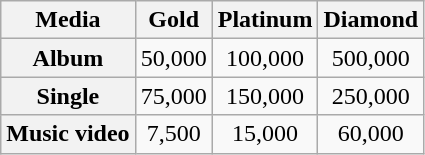<table class="wikitable">
<tr>
<th style="text-align:center;">Media</th>
<th style="text-align:center;">Gold</th>
<th style="text-align:center;">Platinum</th>
<th style="text-align:center;">Diamond</th>
</tr>
<tr>
<th scope="row" style="text-align:center;">Album</th>
<td style="text-align:center;">50,000</td>
<td style="text-align:center;">100,000</td>
<td style="text-align:center;">500,000</td>
</tr>
<tr>
<th scope="row" style="text-align:center;">Single</th>
<td style="text-align:center;">75,000</td>
<td style="text-align:center;">150,000</td>
<td style="text-align:center;">250,000</td>
</tr>
<tr>
<th scope="row" style="text-align:center;">Music video</th>
<td style="text-align:center;">7,500</td>
<td style="text-align:center;">15,000</td>
<td style="text-align:center;">60,000</td>
</tr>
</table>
